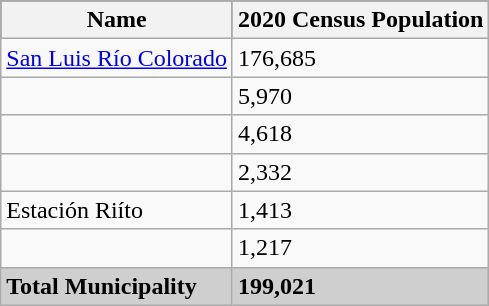<table class="wikitable">
<tr style="background:#000000; color:black;">
<th><strong>Name</strong></th>
<th><strong>2020 Census Population</strong></th>
</tr>
<tr>
<td><a href='#'>San Luis Río Colorado</a></td>
<td>176,685</td>
</tr>
<tr>
<td></td>
<td>5,970</td>
</tr>
<tr>
<td></td>
<td>4,618</td>
</tr>
<tr>
<td></td>
<td>2,332</td>
</tr>
<tr>
<td>Estación Riíto</td>
<td>1,413</td>
</tr>
<tr>
<td></td>
<td>1,217</td>
</tr>
<tr style="background:#CFCFCF;">
<td><strong>Total Municipality</strong></td>
<td><strong>199,021</strong></td>
</tr>
</table>
